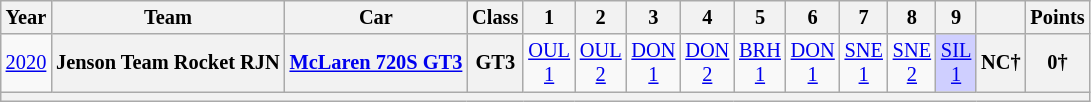<table class="wikitable" style="text-align:center; font-size:85%">
<tr>
<th scope="col">Year</th>
<th scope="col">Team</th>
<th scope="col">Car</th>
<th scope="col">Class</th>
<th scope="col">1</th>
<th scope="col">2</th>
<th scope="col">3</th>
<th scope="col">4</th>
<th scope="col">5</th>
<th scope="col">6</th>
<th scope="col">7</th>
<th scope="col">8</th>
<th scope="col">9</th>
<th scope="col"></th>
<th scope="col">Points</th>
</tr>
<tr>
<td><a href='#'>2020</a></td>
<th nowrap>Jenson Team Rocket RJN</th>
<th nowrap><a href='#'>McLaren 720S GT3</a></th>
<th>GT3</th>
<td><a href='#'>OUL<br>1</a></td>
<td><a href='#'>OUL<br>2</a></td>
<td><a href='#'>DON<br>1</a></td>
<td><a href='#'>DON<br>2</a></td>
<td><a href='#'>BRH<br>1</a></td>
<td><a href='#'>DON<br>1</a></td>
<td><a href='#'>SNE<br>1</a></td>
<td><a href='#'>SNE<br>2</a></td>
<td style="background:#CFCFFF;"><a href='#'>SIL<br>1</a><br></td>
<th>NC†</th>
<th>0†</th>
</tr>
<tr>
<th colspan="15"></th>
</tr>
</table>
